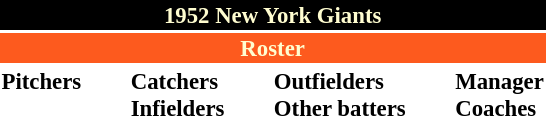<table class="toccolours" style="font-size: 95%;">
<tr>
<th colspan="10" style="background-color: black; color: #FFFDD0; text-align: center;">1952 New York Giants</th>
</tr>
<tr>
<td colspan="10" style="background-color: #fd5a1e; color: #FFFDD0; text-align: center;"><strong>Roster</strong></td>
</tr>
<tr>
<td valign="top"><strong>Pitchers</strong><br>













</td>
<td width="25px"></td>
<td valign="top"><strong>Catchers</strong><br>



<strong>Infielders</strong>






</td>
<td width="25px"></td>
<td valign="top"><strong>Outfielders</strong><br>









<strong>Other batters</strong>
</td>
<td width="25px"></td>
<td valign="top"><strong>Manager</strong><br>
<strong>Coaches</strong>


</td>
</tr>
<tr>
</tr>
</table>
